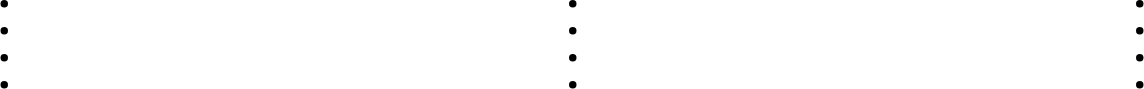<table width="90%">
<tr>
<td><br><ul><li></li><li></li><li></li><li></li></ul></td>
<td><br><ul><li></li><li></li><li></li><li></li></ul></td>
<td><br><ul><li></li><li></li><li></li><li></li></ul></td>
</tr>
</table>
